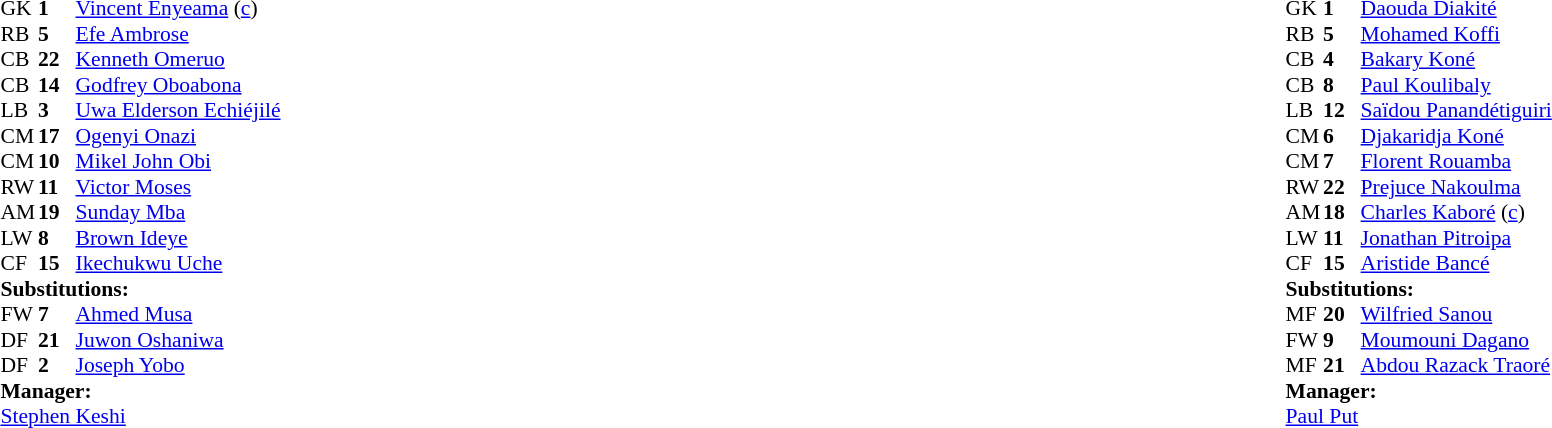<table width="100%">
<tr>
<td valign="top" width="50%"><br><table style="font-size: 90%" cellspacing="0" cellpadding="0">
<tr>
<td>GK</td>
<td><strong>1</strong></td>
<td><a href='#'>Vincent Enyeama</a> (<a href='#'>c</a>)</td>
</tr>
<tr>
<td>RB</td>
<td><strong>5</strong></td>
<td><a href='#'>Efe Ambrose</a></td>
</tr>
<tr>
<td>CB</td>
<td><strong>22</strong></td>
<td><a href='#'>Kenneth Omeruo</a></td>
<td></td>
</tr>
<tr>
<td>CB</td>
<td><strong>14</strong></td>
<td><a href='#'>Godfrey Oboabona</a></td>
</tr>
<tr>
<td>LB</td>
<td><strong>3</strong></td>
<td><a href='#'>Uwa Elderson Echiéjilé</a></td>
<td></td>
<td></td>
</tr>
<tr>
<td>CM</td>
<td><strong>17</strong></td>
<td><a href='#'>Ogenyi Onazi</a></td>
<td></td>
</tr>
<tr>
<td>CM</td>
<td><strong>10</strong></td>
<td><a href='#'>Mikel John Obi</a></td>
<td></td>
</tr>
<tr>
<td>RW</td>
<td><strong>11</strong></td>
<td><a href='#'>Victor Moses</a></td>
</tr>
<tr>
<td>AM</td>
<td><strong>19</strong></td>
<td><a href='#'>Sunday Mba</a></td>
<td></td>
<td></td>
</tr>
<tr>
<td>LW</td>
<td><strong>8</strong></td>
<td><a href='#'>Brown Ideye</a></td>
<td></td>
</tr>
<tr>
<td>CF</td>
<td><strong>15</strong></td>
<td><a href='#'>Ikechukwu Uche</a></td>
<td></td>
<td></td>
</tr>
<tr>
<th width=25></th>
<th width=25></th>
</tr>
<tr>
<td colspan=3><strong>Substitutions:</strong></td>
</tr>
<tr>
<td>FW</td>
<td><strong>7</strong></td>
<td><a href='#'>Ahmed Musa</a></td>
<td></td>
<td></td>
</tr>
<tr>
<td>DF</td>
<td><strong>21</strong></td>
<td><a href='#'>Juwon Oshaniwa</a></td>
<td></td>
<td></td>
</tr>
<tr>
<td>DF</td>
<td><strong>2</strong></td>
<td><a href='#'>Joseph Yobo</a></td>
<td></td>
<td></td>
</tr>
<tr>
<td colspan=3><strong>Manager:</strong></td>
</tr>
<tr>
<td colspan=3><a href='#'>Stephen Keshi</a></td>
</tr>
</table>
</td>
<td valign="top"></td>
<td valign="top" width="50%"><br><table style="font-size: 90%" cellspacing="0" cellpadding="0" align="center">
<tr>
<td>GK</td>
<td><strong>1</strong></td>
<td><a href='#'>Daouda Diakité</a></td>
</tr>
<tr>
<td>RB</td>
<td><strong>5</strong></td>
<td><a href='#'>Mohamed Koffi</a></td>
</tr>
<tr>
<td>CB</td>
<td><strong>4</strong></td>
<td><a href='#'>Bakary Koné</a></td>
</tr>
<tr>
<td>CB</td>
<td><strong>8</strong></td>
<td><a href='#'>Paul Koulibaly</a></td>
<td></td>
<td></td>
</tr>
<tr>
<td>LB</td>
<td><strong>12</strong></td>
<td><a href='#'>Saïdou Panandétiguiri</a></td>
</tr>
<tr>
<td>CM</td>
<td><strong>6</strong></td>
<td><a href='#'>Djakaridja Koné</a></td>
<td></td>
<td></td>
</tr>
<tr>
<td>CM</td>
<td><strong>7</strong></td>
<td><a href='#'>Florent Rouamba</a></td>
<td></td>
<td></td>
</tr>
<tr>
<td>RW</td>
<td><strong>22</strong></td>
<td><a href='#'>Prejuce Nakoulma</a></td>
</tr>
<tr>
<td>AM</td>
<td><strong>18</strong></td>
<td><a href='#'>Charles Kaboré</a> (<a href='#'>c</a>)</td>
</tr>
<tr>
<td>LW</td>
<td><strong>11</strong></td>
<td><a href='#'>Jonathan Pitroipa</a></td>
</tr>
<tr>
<td>CF</td>
<td><strong>15</strong></td>
<td><a href='#'>Aristide Bancé</a></td>
</tr>
<tr>
<th width=25></th>
<th width=25></th>
</tr>
<tr>
<td colspan=3><strong>Substitutions:</strong></td>
</tr>
<tr>
<td>MF</td>
<td><strong>20</strong></td>
<td><a href='#'>Wilfried Sanou</a></td>
<td></td>
<td></td>
</tr>
<tr>
<td>FW</td>
<td><strong>9</strong></td>
<td><a href='#'>Moumouni Dagano</a></td>
<td></td>
<td></td>
</tr>
<tr>
<td>MF</td>
<td><strong>21</strong></td>
<td><a href='#'>Abdou Razack Traoré</a></td>
<td></td>
<td></td>
</tr>
<tr>
<td colspan=3><strong>Manager:</strong></td>
</tr>
<tr>
<td colspan=3> <a href='#'>Paul Put</a></td>
</tr>
</table>
</td>
</tr>
</table>
